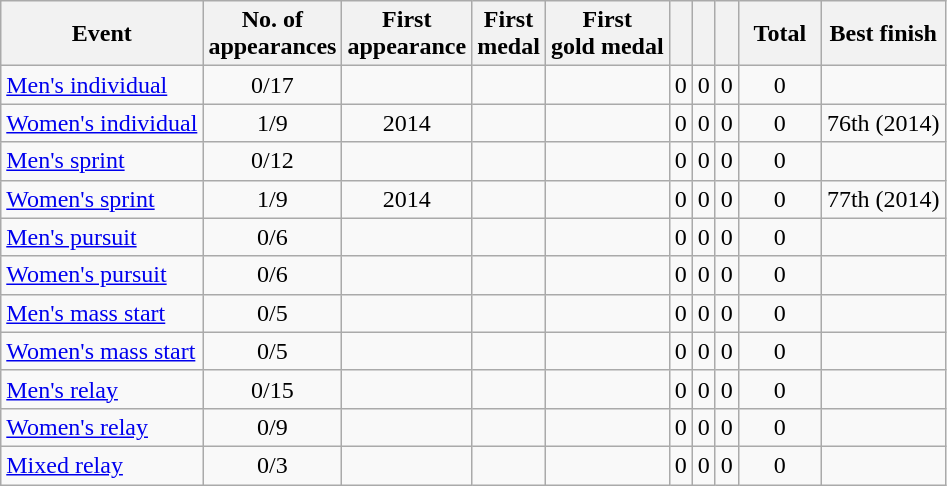<table class="wikitable sortable" style="text-align:center">
<tr>
<th>Event</th>
<th>No. of<br>appearances</th>
<th>First<br>appearance</th>
<th>First<br>medal</th>
<th>First<br>gold medal</th>
<th width:3em; font-weight:bold;"></th>
<th width:3em; font-weight:bold;"></th>
<th width:3em; font-weight:bold;"></th>
<th style="width:3em; font-weight:bold;">Total</th>
<th>Best finish</th>
</tr>
<tr>
<td align=left><a href='#'>Men's individual</a></td>
<td>0/17</td>
<td></td>
<td></td>
<td></td>
<td>0</td>
<td>0</td>
<td>0</td>
<td>0</td>
<td></td>
</tr>
<tr>
<td align=left><a href='#'>Women's individual</a></td>
<td>1/9</td>
<td>2014</td>
<td></td>
<td></td>
<td>0</td>
<td>0</td>
<td>0</td>
<td>0</td>
<td>76th (2014)</td>
</tr>
<tr>
<td align=left><a href='#'>Men's sprint</a></td>
<td>0/12</td>
<td></td>
<td></td>
<td></td>
<td>0</td>
<td>0</td>
<td>0</td>
<td>0</td>
<td></td>
</tr>
<tr>
<td align=left><a href='#'>Women's sprint</a></td>
<td>1/9</td>
<td>2014</td>
<td></td>
<td></td>
<td>0</td>
<td>0</td>
<td>0</td>
<td>0</td>
<td>77th (2014)</td>
</tr>
<tr>
<td align=left><a href='#'>Men's pursuit</a></td>
<td>0/6</td>
<td></td>
<td></td>
<td></td>
<td>0</td>
<td>0</td>
<td>0</td>
<td>0</td>
<td></td>
</tr>
<tr>
<td align=left><a href='#'>Women's pursuit</a></td>
<td>0/6</td>
<td></td>
<td></td>
<td></td>
<td>0</td>
<td>0</td>
<td>0</td>
<td>0</td>
<td></td>
</tr>
<tr>
<td align=left><a href='#'>Men's mass start</a></td>
<td>0/5</td>
<td></td>
<td></td>
<td></td>
<td>0</td>
<td>0</td>
<td>0</td>
<td>0</td>
<td></td>
</tr>
<tr>
<td align=left><a href='#'>Women's mass start</a></td>
<td>0/5</td>
<td></td>
<td></td>
<td></td>
<td>0</td>
<td>0</td>
<td>0</td>
<td>0</td>
<td></td>
</tr>
<tr>
<td align=left><a href='#'>Men's relay</a></td>
<td>0/15</td>
<td></td>
<td></td>
<td></td>
<td>0</td>
<td>0</td>
<td>0</td>
<td>0</td>
<td></td>
</tr>
<tr>
<td align=left><a href='#'>Women's relay</a></td>
<td>0/9</td>
<td></td>
<td></td>
<td></td>
<td>0</td>
<td>0</td>
<td>0</td>
<td>0</td>
<td></td>
</tr>
<tr>
<td align=left><a href='#'>Mixed relay</a></td>
<td>0/3</td>
<td></td>
<td></td>
<td></td>
<td>0</td>
<td>0</td>
<td>0</td>
<td>0</td>
<td></td>
</tr>
</table>
